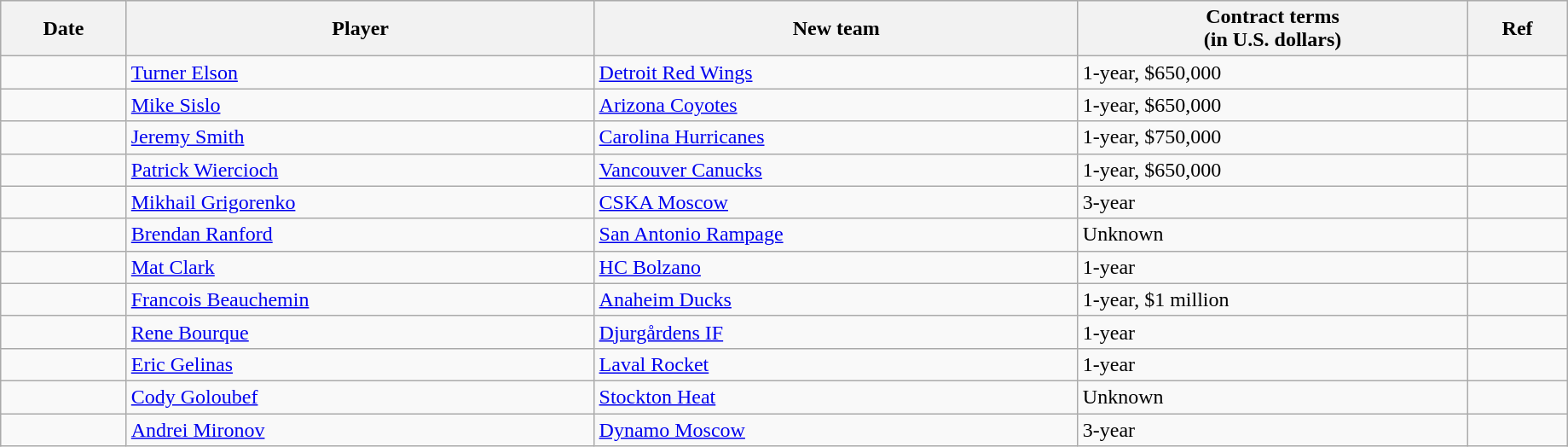<table class="wikitable" width=97%>
<tr style="background:#ddd; text-align:center;">
<th>Date</th>
<th>Player</th>
<th>New team</th>
<th>Contract terms<br>(in U.S. dollars)</th>
<th>Ref</th>
</tr>
<tr>
<td></td>
<td><a href='#'>Turner Elson</a></td>
<td><a href='#'>Detroit Red Wings</a></td>
<td>1-year, $650,000</td>
<td></td>
</tr>
<tr>
<td></td>
<td><a href='#'>Mike Sislo</a></td>
<td><a href='#'>Arizona Coyotes</a></td>
<td>1-year, $650,000</td>
<td></td>
</tr>
<tr>
<td></td>
<td><a href='#'>Jeremy Smith</a></td>
<td><a href='#'>Carolina Hurricanes</a></td>
<td>1-year, $750,000</td>
<td></td>
</tr>
<tr>
<td></td>
<td><a href='#'>Patrick Wiercioch</a></td>
<td><a href='#'>Vancouver Canucks</a></td>
<td>1-year, $650,000</td>
<td></td>
</tr>
<tr>
<td></td>
<td><a href='#'>Mikhail Grigorenko</a></td>
<td><a href='#'>CSKA Moscow</a></td>
<td>3-year</td>
<td></td>
</tr>
<tr>
<td></td>
<td><a href='#'>Brendan Ranford</a></td>
<td><a href='#'>San Antonio Rampage</a></td>
<td>Unknown</td>
<td></td>
</tr>
<tr>
<td></td>
<td><a href='#'>Mat Clark</a></td>
<td><a href='#'>HC Bolzano</a></td>
<td>1-year</td>
<td></td>
</tr>
<tr>
<td></td>
<td><a href='#'>Francois Beauchemin</a></td>
<td><a href='#'>Anaheim Ducks</a></td>
<td>1-year, $1 million</td>
<td></td>
</tr>
<tr>
<td></td>
<td><a href='#'>Rene Bourque</a></td>
<td><a href='#'>Djurgårdens IF</a></td>
<td>1-year</td>
<td></td>
</tr>
<tr>
<td></td>
<td><a href='#'>Eric Gelinas</a></td>
<td><a href='#'>Laval Rocket</a></td>
<td>1-year</td>
<td></td>
</tr>
<tr>
<td></td>
<td><a href='#'>Cody Goloubef</a></td>
<td><a href='#'>Stockton Heat</a></td>
<td>Unknown</td>
<td></td>
</tr>
<tr>
<td></td>
<td><a href='#'>Andrei Mironov</a></td>
<td><a href='#'>Dynamo Moscow</a></td>
<td>3-year</td>
<td></td>
</tr>
</table>
